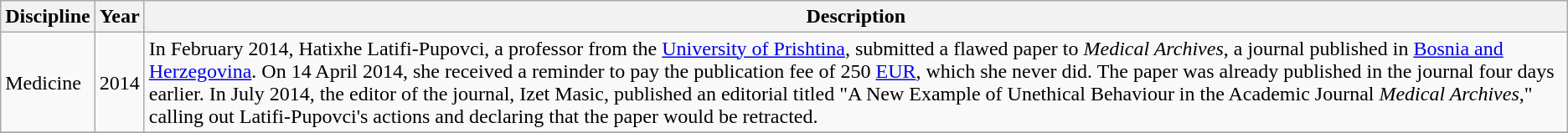<table class="wikitable sortable">
<tr>
<th>Discipline</th>
<th>Year</th>
<th>Description</th>
</tr>
<tr>
<td>Medicine</td>
<td>2014</td>
<td>In February 2014, Hatixhe Latifi-Pupovci, a professor from the <a href='#'>University of Prishtina</a>, submitted a flawed paper to <em>Medical Archives</em>, a journal published in <a href='#'>Bosnia and Herzegovina</a>. On 14 April 2014, she received a reminder to pay the publication fee of 250 <a href='#'>EUR</a>, which she never did. The paper was already published in the journal four days earlier. In July 2014, the editor of the journal, Izet Masic, published an editorial titled "A New Example of Unethical Behaviour in the Academic Journal <em>Medical Archives</em>," calling out Latifi-Pupovci's actions and declaring that the paper would be retracted.</td>
</tr>
<tr>
</tr>
</table>
